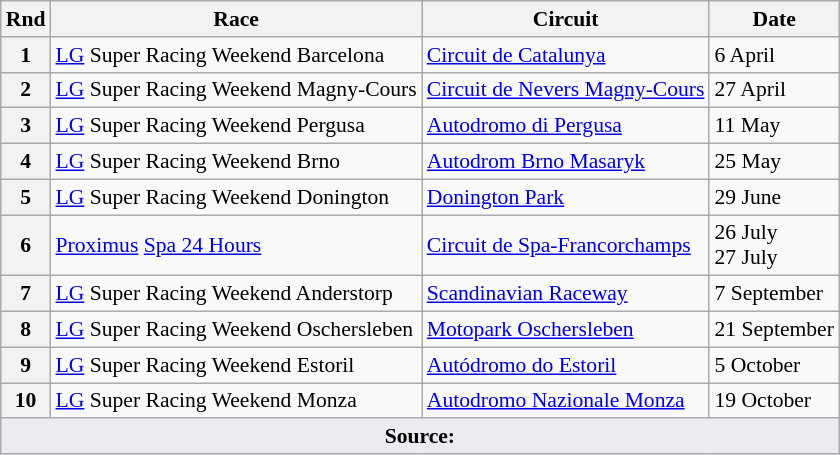<table class="wikitable" style="font-size: 90%;">
<tr>
<th>Rnd</th>
<th>Race</th>
<th>Circuit</th>
<th>Date</th>
</tr>
<tr>
<th>1</th>
<td> <a href='#'>LG</a> Super Racing Weekend Barcelona</td>
<td><a href='#'>Circuit de Catalunya</a></td>
<td>6 April</td>
</tr>
<tr>
<th>2</th>
<td> <a href='#'>LG</a> Super Racing Weekend Magny-Cours</td>
<td><a href='#'>Circuit de Nevers Magny-Cours</a></td>
<td>27 April</td>
</tr>
<tr>
<th>3</th>
<td> <a href='#'>LG</a> Super Racing Weekend Pergusa</td>
<td><a href='#'>Autodromo di Pergusa</a></td>
<td>11 May</td>
</tr>
<tr>
<th>4</th>
<td> <a href='#'>LG</a> Super Racing Weekend Brno</td>
<td><a href='#'>Autodrom Brno Masaryk</a></td>
<td>25 May</td>
</tr>
<tr>
<th>5</th>
<td> <a href='#'>LG</a> Super Racing Weekend Donington</td>
<td><a href='#'>Donington Park</a></td>
<td>29 June</td>
</tr>
<tr>
<th>6</th>
<td> <a href='#'>Proximus</a> <a href='#'>Spa 24 Hours</a></td>
<td><a href='#'>Circuit de Spa-Francorchamps</a></td>
<td>26 July<br>27 July</td>
</tr>
<tr>
<th>7</th>
<td> <a href='#'>LG</a> Super Racing Weekend Anderstorp</td>
<td><a href='#'>Scandinavian Raceway</a></td>
<td>7 September</td>
</tr>
<tr>
<th>8</th>
<td> <a href='#'>LG</a> Super Racing Weekend Oschersleben</td>
<td><a href='#'>Motopark Oschersleben</a></td>
<td>21 September</td>
</tr>
<tr>
<th>9</th>
<td> <a href='#'>LG</a> Super Racing Weekend Estoril</td>
<td><a href='#'>Autódromo do Estoril</a></td>
<td>5 October</td>
</tr>
<tr>
<th>10</th>
<td> <a href='#'>LG</a> Super Racing Weekend Monza</td>
<td><a href='#'>Autodromo Nazionale Monza</a></td>
<td>19 October</td>
</tr>
<tr class="sortbottom">
<td colspan="4" style="background-color:#EAECF0;text-align:center"><strong>Source:</strong></td>
</tr>
</table>
